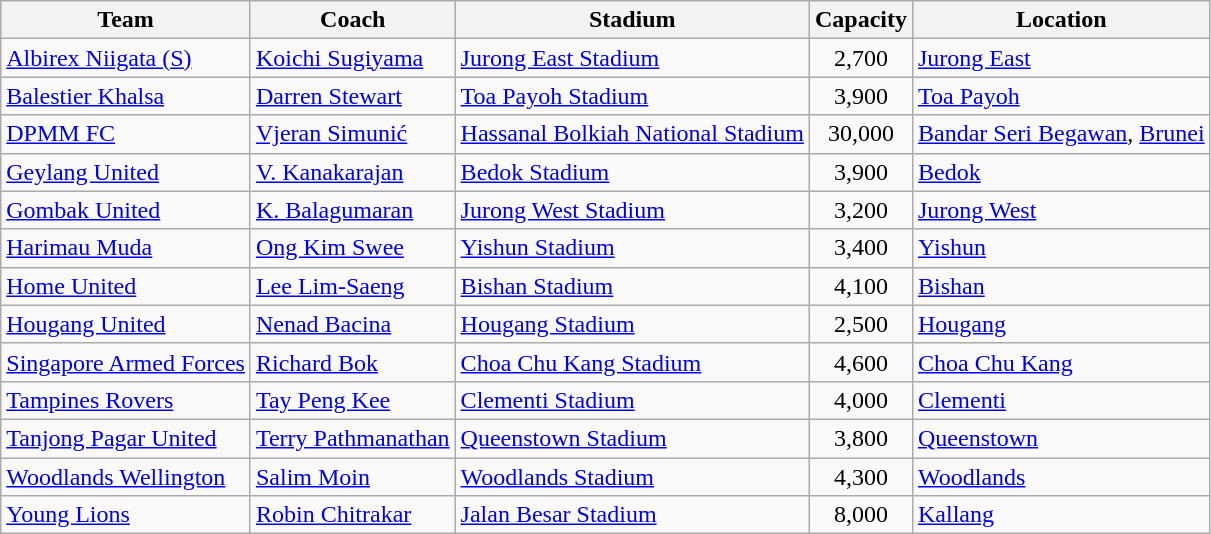<table class="wikitable sortable">
<tr>
<th>Team</th>
<th>Coach</th>
<th>Stadium</th>
<th>Capacity</th>
<th>Location</th>
</tr>
<tr>
<td> <a href='#'>Albirex Niigata (S)</a></td>
<td> <a href='#'>Koichi Sugiyama</a></td>
<td><a href='#'>Jurong East Stadium</a></td>
<td align="center">2,700</td>
<td><a href='#'>Jurong East</a></td>
</tr>
<tr>
<td><a href='#'>Balestier Khalsa</a></td>
<td> <a href='#'>Darren Stewart</a></td>
<td><a href='#'>Toa Payoh Stadium</a></td>
<td align="center">3,900</td>
<td><a href='#'>Toa Payoh</a></td>
</tr>
<tr>
<td> <a href='#'>DPMM FC</a></td>
<td> <a href='#'>Vjeran Simunić</a></td>
<td><a href='#'>Hassanal Bolkiah National Stadium</a></td>
<td align="center">30,000</td>
<td><a href='#'>Bandar Seri Begawan</a>, <a href='#'>Brunei</a></td>
</tr>
<tr>
<td><a href='#'>Geylang United</a></td>
<td><a href='#'>V. Kanakarajan</a></td>
<td><a href='#'>Bedok Stadium</a></td>
<td align="center">3,900</td>
<td><a href='#'>Bedok</a></td>
</tr>
<tr>
<td><a href='#'>Gombak United</a></td>
<td><a href='#'> K. Balagumaran</a></td>
<td><a href='#'>Jurong West Stadium</a></td>
<td align="center">3,200</td>
<td><a href='#'>Jurong West</a></td>
</tr>
<tr>
<td> <a href='#'>Harimau Muda</a></td>
<td> <a href='#'>Ong Kim Swee</a></td>
<td><a href='#'>Yishun Stadium</a></td>
<td align="center">3,400</td>
<td><a href='#'>Yishun</a></td>
</tr>
<tr>
<td><a href='#'>Home United</a></td>
<td> <a href='#'>Lee Lim-Saeng</a></td>
<td><a href='#'>Bishan Stadium</a></td>
<td align="center">4,100</td>
<td><a href='#'>Bishan</a></td>
</tr>
<tr>
<td><a href='#'>Hougang United</a></td>
<td> <a href='#'>Nenad Bacina</a></td>
<td><a href='#'>Hougang Stadium</a></td>
<td align="center">2,500</td>
<td><a href='#'>Hougang</a></td>
</tr>
<tr>
<td><a href='#'>Singapore Armed Forces</a></td>
<td><a href='#'>Richard Bok</a></td>
<td><a href='#'>Choa Chu Kang Stadium</a></td>
<td align="center">4,600</td>
<td><a href='#'>Choa Chu Kang</a></td>
</tr>
<tr>
<td><a href='#'>Tampines Rovers</a></td>
<td><a href='#'>Tay Peng Kee</a></td>
<td><a href='#'>Clementi Stadium</a></td>
<td align="center">4,000</td>
<td><a href='#'>Clementi</a></td>
</tr>
<tr>
<td><a href='#'>Tanjong Pagar United</a></td>
<td><a href='#'>Terry Pathmanathan</a></td>
<td><a href='#'>Queenstown Stadium</a></td>
<td align="center">3,800</td>
<td><a href='#'>Queenstown</a></td>
</tr>
<tr>
<td><a href='#'>Woodlands Wellington</a></td>
<td><a href='#'>Salim Moin</a></td>
<td><a href='#'>Woodlands Stadium</a></td>
<td align="center">4,300</td>
<td><a href='#'>Woodlands</a></td>
</tr>
<tr>
<td> <a href='#'>Young Lions</a></td>
<td><a href='#'>Robin Chitrakar</a></td>
<td><a href='#'>Jalan Besar Stadium</a></td>
<td align="center">8,000</td>
<td><a href='#'>Kallang</a></td>
</tr>
</table>
